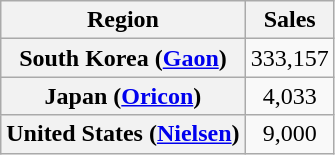<table class="wikitable plainrowheaders" style="text-align:center;">
<tr>
<th>Region</th>
<th>Sales</th>
</tr>
<tr>
<th scope="row">South Korea (<a href='#'>Gaon</a>)</th>
<td>333,157</td>
</tr>
<tr>
<th scope="row">Japan (<a href='#'>Oricon</a>)</th>
<td>4,033</td>
</tr>
<tr>
<th scope=row>United States (<a href='#'>Nielsen</a>)</th>
<td>9,000</td>
</tr>
</table>
